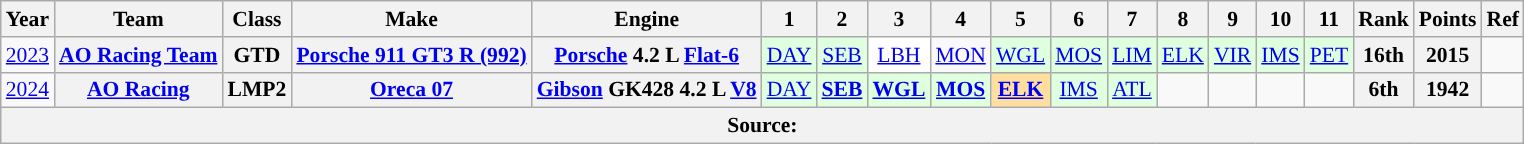<table class="wikitable" style="text-align:center; font-size:90%">
<tr>
<th>Year</th>
<th>Team</th>
<th>Class</th>
<th>Make</th>
<th>Engine</th>
<th>1</th>
<th>2</th>
<th>3</th>
<th>4</th>
<th>5</th>
<th>6</th>
<th>7</th>
<th>8</th>
<th>9</th>
<th>10</th>
<th>11</th>
<th>Rank</th>
<th>Points</th>
<th>Ref</th>
</tr>
<tr>
<td><a href='#'>2023</a></td>
<th><a href='#'>AO Racing Team</a></th>
<th>GTD</th>
<th><a href='#'>Porsche 911 GT3 R (992)</a></th>
<th><a href='#'>Porsche</a> 4.2 L <a href='#'>Flat-6</a></th>
<td style="background:#DFFFDF;"><a href='#'>DAY</a><br></td>
<td style="background:#DFFFDF;"><a href='#'>SEB</a><br></td>
<td style="background:#ffffff;”"><a href='#'>LBH</a><br></td>
<td style="background:#;”"><a href='#'>MON</a><br></td>
<td style="background:#DFFFDF;"><a href='#'>WGL</a><br></td>
<td style="background:#DFFFDF;"><a href='#'>MOS</a><br></td>
<td style="background:#DFFFDF;"><a href='#'>LIM</a><br></td>
<td style="background:#DFFFDF;"><a href='#'>ELK</a><br></td>
<td style="background:#DFFFDF;"><a href='#'>VIR</a><br></td>
<td style="background:#DFFFDF;"><a href='#'>IMS</a><br></td>
<td style="background:#DFFFDF;"><a href='#'>PET</a><br></td>
<th>16th</th>
<th>2015</th>
<td></td>
</tr>
<tr>
<td><a href='#'>2024</a></td>
<th><a href='#'>AO Racing</a></th>
<th>LMP2</th>
<th><a href='#'>Oreca 07</a></th>
<th><a href='#'>Gibson</a> GK428 4.2 L <a href='#'>V8</a></th>
<td style="background:#DFFFDF;"><a href='#'>DAY</a><br></td>
<td style="background:#DFFFDF;"><strong><a href='#'>SEB</a></strong><br></td>
<td style="background:#DFFFDF;"><strong><a href='#'>WGL</a></strong><br></td>
<td style="background:#DFFFDF;"><strong><a href='#'>MOS</a></strong><br></td>
<td style="background:#FFDF9F;"><strong><a href='#'>ELK</a></strong><br></td>
<td style="background:#DFFFDF;"><a href='#'>IMS</a><br></td>
<td style="background:#DFFFDF;"><a href='#'>ATL</a><br></td>
<td></td>
<td></td>
<td></td>
<td></td>
<th>6th</th>
<th>1942</th>
<td></td>
</tr>
<tr>
<th colspan="19">Source:</th>
</tr>
</table>
